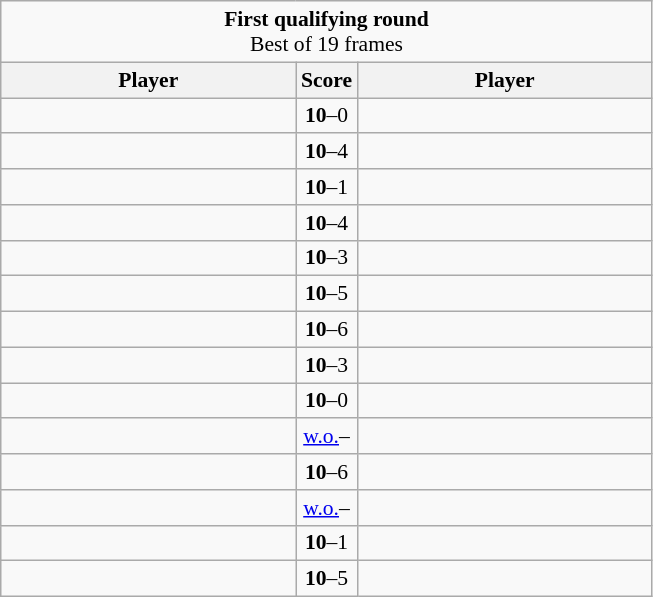<table class="wikitable " style=font-size:90%>
<tr>
<td colspan=3 align="center"><strong>First qualifying round</strong><br>Best of 19 frames</td>
</tr>
<tr>
<th width=190>Player</th>
<th>Score</th>
<th width=190>Player</th>
</tr>
<tr>
<td><strong></strong></td>
<td style="text-align:center;"><strong>10</strong>–0</td>
<td></td>
</tr>
<tr>
<td><strong></strong></td>
<td style="text-align:center;"><strong>10</strong>–4</td>
<td></td>
</tr>
<tr>
<td><strong></strong></td>
<td style="text-align:center;"><strong>10</strong>–1</td>
<td></td>
</tr>
<tr>
<td><strong></strong></td>
<td style="text-align:center;"><strong>10</strong>–4</td>
<td></td>
</tr>
<tr>
<td><strong></strong></td>
<td style="text-align:center;"><strong>10</strong>–3</td>
<td></td>
</tr>
<tr>
<td><strong></strong></td>
<td style="text-align:center;"><strong>10</strong>–5</td>
<td></td>
</tr>
<tr>
<td><strong></strong></td>
<td style="text-align:center;"><strong>10</strong>–6</td>
<td></td>
</tr>
<tr>
<td><strong></strong></td>
<td style="text-align:center;"><strong>10</strong>–3</td>
<td></td>
</tr>
<tr>
<td><strong></strong></td>
<td style="text-align:center;"><strong>10</strong>–0</td>
<td></td>
</tr>
<tr>
<td><strong></strong></td>
<td style="text-align:center;"><a href='#'>w.o.</a>–</td>
<td></td>
</tr>
<tr>
<td><strong></strong></td>
<td style="text-align:center;"><strong>10</strong>–6</td>
<td></td>
</tr>
<tr>
<td><strong></strong></td>
<td style="text-align:center;"><a href='#'>w.o.</a>–</td>
<td></td>
</tr>
<tr>
<td><strong></strong></td>
<td style="text-align:center;"><strong>10</strong>–1</td>
<td></td>
</tr>
<tr>
<td><strong></strong></td>
<td style="text-align:center;"><strong>10</strong>–5</td>
<td></td>
</tr>
</table>
